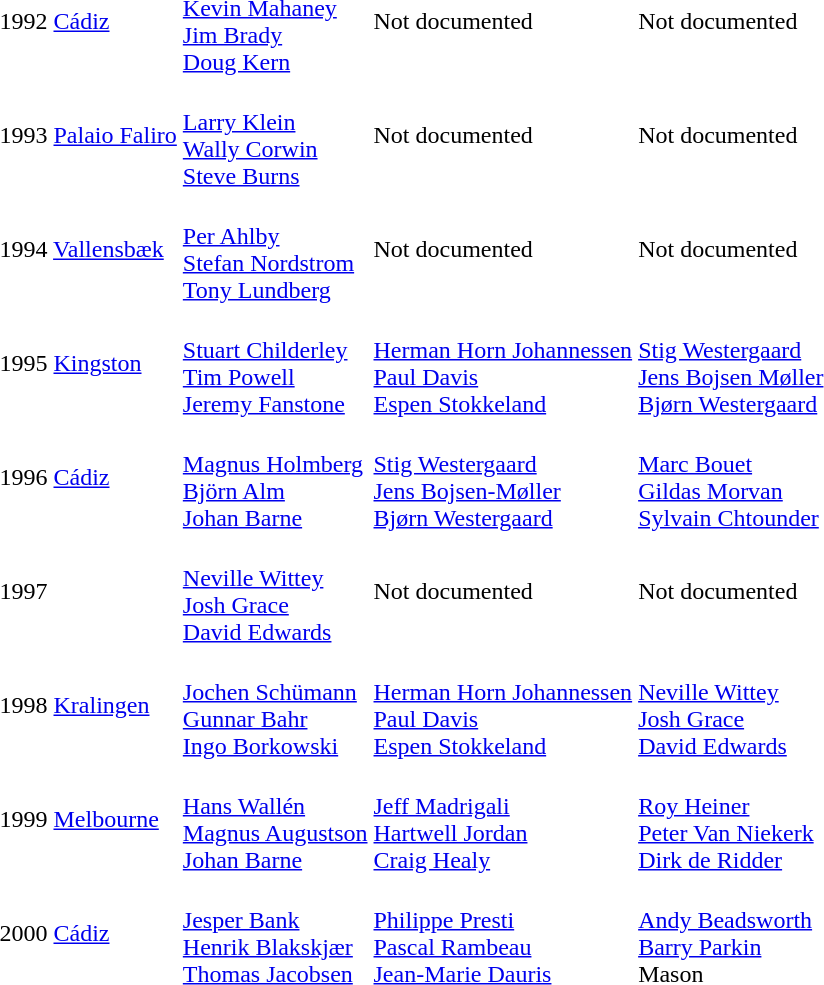<table>
<tr>
<td>1992 <a href='#'>Cádiz</a> </td>
<td><br><a href='#'>Kevin Mahaney</a><br><a href='#'>Jim Brady</a><br><a href='#'>Doug Kern</a></td>
<td>Not documented</td>
<td>Not documented</td>
</tr>
<tr>
<td>1993 <a href='#'>Palaio Faliro</a> </td>
<td><br><a href='#'>Larry Klein</a><br><a href='#'>Wally Corwin</a><br><a href='#'>Steve Burns</a></td>
<td>Not documented</td>
<td>Not documented</td>
</tr>
<tr>
<td>1994 <a href='#'>Vallensbæk</a> </td>
<td><br><a href='#'>Per Ahlby</a><br><a href='#'>Stefan Nordstrom</a><br><a href='#'>Tony Lundberg</a></td>
<td>Not documented</td>
<td>Not documented</td>
</tr>
<tr>
<td>1995 <a href='#'>Kingston</a> </td>
<td><br><a href='#'>Stuart Childerley</a><br><a href='#'>Tim Powell</a><br><a href='#'>Jeremy Fanstone</a></td>
<td><br><a href='#'>Herman Horn Johannessen</a><br><a href='#'>Paul Davis</a><br><a href='#'>Espen Stokkeland</a></td>
<td><br><a href='#'>Stig Westergaard</a><br><a href='#'>Jens Bojsen Møller</a><br><a href='#'>Bjørn Westergaard</a></td>
</tr>
<tr>
<td>1996 <a href='#'>Cádiz</a> </td>
<td><br><a href='#'>Magnus Holmberg</a><br><a href='#'>Björn Alm</a><br><a href='#'>Johan Barne</a></td>
<td><br><a href='#'>Stig Westergaard</a><br><a href='#'>Jens Bojsen-Møller</a><br><a href='#'>Bjørn Westergaard</a></td>
<td><br><a href='#'>Marc Bouet</a><br><a href='#'>Gildas Morvan</a><br><a href='#'>Sylvain Chtounder</a></td>
</tr>
<tr>
<td>1997</td>
<td><br><a href='#'>Neville Wittey</a><br><a href='#'>Josh Grace</a><br><a href='#'>David Edwards</a></td>
<td>Not documented</td>
<td>Not documented</td>
</tr>
<tr>
<td>1998 <a href='#'>Kralingen</a> </td>
<td><br><a href='#'>Jochen Schümann</a> <br><a href='#'>Gunnar Bahr</a> <br><a href='#'>Ingo Borkowski</a></td>
<td><br><a href='#'>Herman Horn Johannessen</a><br><a href='#'>Paul Davis</a><br><a href='#'>Espen Stokkeland</a></td>
<td><br><a href='#'>Neville Wittey</a><br><a href='#'>Josh Grace</a><br><a href='#'>David Edwards</a></td>
</tr>
<tr>
<td>1999 <a href='#'>Melbourne</a> </td>
<td><br><a href='#'>Hans Wallén</a> <br><a href='#'>Magnus Augustson</a><br><a href='#'>Johan Barne</a></td>
<td><br><a href='#'>Jeff Madrigali</a><br><a href='#'>Hartwell Jordan</a><br><a href='#'>Craig Healy</a></td>
<td><br><a href='#'>Roy Heiner</a> <br><a href='#'>Peter Van Niekerk</a> <br><a href='#'>Dirk de Ridder</a></td>
</tr>
<tr>
<td>2000 <a href='#'>Cádiz</a> </td>
<td><br><a href='#'>Jesper Bank</a><br><a href='#'>Henrik Blakskjær</a><br><a href='#'>Thomas Jacobsen</a></td>
<td><br><a href='#'>Philippe Presti</a><br><a href='#'>Pascal Rambeau</a><br><a href='#'>Jean-Marie Dauris</a></td>
<td><br><a href='#'>Andy Beadsworth</a><br><a href='#'>Barry Parkin</a><br>Mason</td>
</tr>
</table>
